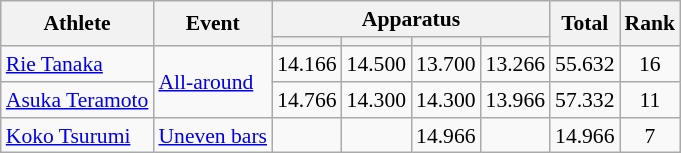<table class="wikitable" style="font-size:90%">
<tr>
<th rowspan=2>Athlete</th>
<th rowspan=2>Event</th>
<th colspan =4>Apparatus</th>
<th rowspan=2>Total</th>
<th rowspan=2>Rank</th>
</tr>
<tr style="font-size:95%">
<th></th>
<th></th>
<th></th>
<th></th>
</tr>
<tr align=center>
<td align=left><a href='#'>Rie Tanaka</a></td>
<td align=left rowspan=2><a href='#'>All-around</a></td>
<td>14.166</td>
<td>14.500</td>
<td>13.700</td>
<td>13.266</td>
<td>55.632</td>
<td>16</td>
</tr>
<tr align=center>
<td align=left><a href='#'>Asuka Teramoto</a></td>
<td>14.766</td>
<td>14.300</td>
<td>14.300</td>
<td>13.966</td>
<td>57.332</td>
<td>11</td>
</tr>
<tr align=center>
<td align=left><a href='#'>Koko Tsurumi</a></td>
<td><a href='#'>Uneven bars</a></td>
<td></td>
<td></td>
<td>14.966</td>
<td></td>
<td>14.966</td>
<td>7</td>
</tr>
</table>
